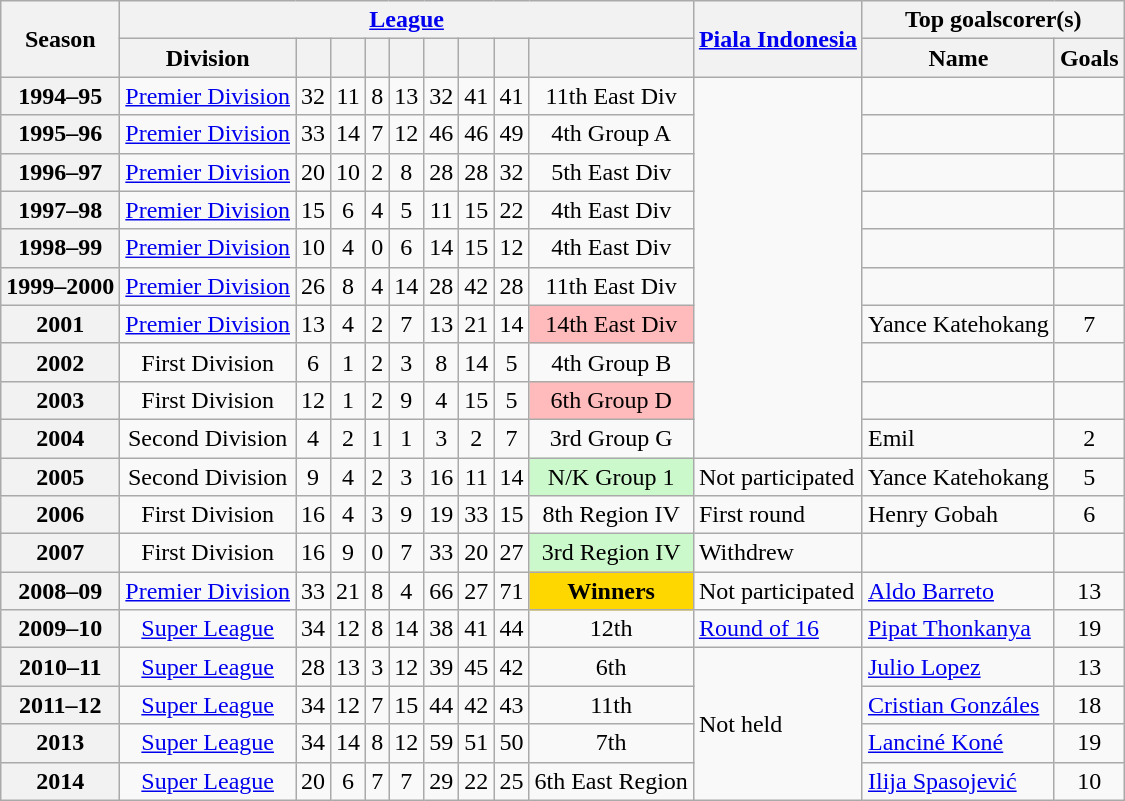<table class="wikitable" style="text-align: center">
<tr>
<th rowspan=2>Season</th>
<th colspan=9><a href='#'>League</a></th>
<th rowspan=2><a href='#'>Piala Indonesia</a></th>
<th colspan=2>Top goalscorer(s)</th>
</tr>
<tr>
<th>Division</th>
<th></th>
<th></th>
<th></th>
<th></th>
<th></th>
<th></th>
<th></th>
<th></th>
<th>Name</th>
<th>Goals</th>
</tr>
<tr>
<th>1994–95</th>
<td><a href='#'>Premier Division</a></td>
<td>32</td>
<td>11</td>
<td>8</td>
<td>13</td>
<td>32</td>
<td>41</td>
<td>41</td>
<td>11th East Div</td>
<td rowspan="10"></td>
<td></td>
<td></td>
</tr>
<tr>
<th>1995–96</th>
<td><a href='#'>Premier Division</a></td>
<td>33</td>
<td>14</td>
<td>7</td>
<td>12</td>
<td>46</td>
<td>46</td>
<td>49</td>
<td>4th Group A</td>
<td></td>
<td></td>
</tr>
<tr>
<th>1996–97</th>
<td><a href='#'>Premier Division</a></td>
<td>20</td>
<td>10</td>
<td>2</td>
<td>8</td>
<td>28</td>
<td>28</td>
<td>32</td>
<td>5th East Div</td>
<td></td>
<td></td>
</tr>
<tr>
<th>1997–98</th>
<td><a href='#'>Premier Division</a></td>
<td>15</td>
<td>6</td>
<td>4</td>
<td>5</td>
<td>11</td>
<td>15</td>
<td>22</td>
<td>4th East Div</td>
<td></td>
<td></td>
</tr>
<tr>
<th>1998–99</th>
<td><a href='#'>Premier Division</a></td>
<td>10</td>
<td>4</td>
<td>0</td>
<td>6</td>
<td>14</td>
<td>15</td>
<td>12</td>
<td>4th East Div</td>
<td></td>
<td></td>
</tr>
<tr>
<th>1999–2000</th>
<td><a href='#'>Premier Division</a></td>
<td>26</td>
<td>8</td>
<td>4</td>
<td>14</td>
<td>28</td>
<td>42</td>
<td>28</td>
<td>11th East Div</td>
<td></td>
<td></td>
</tr>
<tr>
<th>2001</th>
<td><a href='#'>Premier Division</a></td>
<td>13</td>
<td>4</td>
<td>2</td>
<td>7</td>
<td>13</td>
<td>21</td>
<td>14</td>
<td style="background-color:#FFBBBB;">14th East Div</td>
<td align="left"> Yance Katehokang</td>
<td>7</td>
</tr>
<tr>
<th>2002</th>
<td>First Division</td>
<td>6</td>
<td>1</td>
<td>2</td>
<td>3</td>
<td>8</td>
<td>14</td>
<td>5</td>
<td>4th Group B</td>
<td></td>
<td></td>
</tr>
<tr>
<th>2003</th>
<td>First Division</td>
<td>12</td>
<td>1</td>
<td>2</td>
<td>9</td>
<td>4</td>
<td>15</td>
<td>5</td>
<td style="background-color:#FFBBBB;">6th Group D</td>
<td></td>
<td></td>
</tr>
<tr>
<th>2004</th>
<td>Second Division</td>
<td>4</td>
<td>2</td>
<td>1</td>
<td>1</td>
<td>3</td>
<td>2</td>
<td>7</td>
<td>3rd Group G</td>
<td align="left"> Emil</td>
<td>2</td>
</tr>
<tr>
<th>2005</th>
<td>Second Division</td>
<td>9</td>
<td>4</td>
<td>2</td>
<td>3</td>
<td>16</td>
<td>11</td>
<td>14</td>
<td style="background-color:#CCF9CC;">N/K Group 1</td>
<td align="left">Not participated</td>
<td align="left"> Yance Katehokang</td>
<td>5</td>
</tr>
<tr>
<th>2006</th>
<td>First Division</td>
<td>16</td>
<td>4</td>
<td>3</td>
<td>9</td>
<td>19</td>
<td>33</td>
<td>15</td>
<td>8th Region IV</td>
<td align="left">First round</td>
<td align="left"> Henry Gobah</td>
<td>6</td>
</tr>
<tr>
<th>2007</th>
<td>First Division</td>
<td>16</td>
<td>9</td>
<td>0</td>
<td>7</td>
<td>33</td>
<td>20</td>
<td>27</td>
<td style="background-color:#CCF9CC;">3rd Region IV</td>
<td align="left">Withdrew</td>
<td></td>
<td></td>
</tr>
<tr>
<th>2008–09</th>
<td><a href='#'>Premier Division</a></td>
<td>33</td>
<td>21</td>
<td>8</td>
<td>4</td>
<td>66</td>
<td>27</td>
<td>71</td>
<td style="background-color:#FFD700;"><strong>Winners</strong></td>
<td align="left">Not participated</td>
<td align="left"> <a href='#'>Aldo Barreto</a></td>
<td>13</td>
</tr>
<tr>
<th>2009–10</th>
<td><a href='#'>Super League</a></td>
<td>34</td>
<td>12</td>
<td>8</td>
<td>14</td>
<td>38</td>
<td>41</td>
<td>44</td>
<td>12th</td>
<td align="left"><a href='#'>Round of 16</a></td>
<td align="left"> <a href='#'>Pipat Thonkanya</a></td>
<td>19</td>
</tr>
<tr>
<th>2010–11</th>
<td><a href='#'>Super League</a></td>
<td>28</td>
<td>13</td>
<td>3</td>
<td>12</td>
<td>39</td>
<td>45</td>
<td>42</td>
<td>6th</td>
<td rowspan="4" align="left">Not held</td>
<td align="left"> <a href='#'>Julio Lopez</a></td>
<td>13</td>
</tr>
<tr>
<th>2011–12</th>
<td><a href='#'>Super League</a></td>
<td>34</td>
<td>12</td>
<td>7</td>
<td>15</td>
<td>44</td>
<td>42</td>
<td>43</td>
<td>11th</td>
<td align="left"> <a href='#'>Cristian Gonzáles</a></td>
<td>18</td>
</tr>
<tr>
<th>2013</th>
<td><a href='#'>Super League</a></td>
<td>34</td>
<td>14</td>
<td>8</td>
<td>12</td>
<td>59</td>
<td>51</td>
<td>50</td>
<td>7th</td>
<td align="left"> <a href='#'>Lanciné Koné</a></td>
<td>19</td>
</tr>
<tr>
<th>2014</th>
<td><a href='#'>Super League</a></td>
<td>20</td>
<td>6</td>
<td>7</td>
<td>7</td>
<td>29</td>
<td>22</td>
<td>25</td>
<td>6th East Region</td>
<td align="left"> <a href='#'>Ilija Spasojević</a></td>
<td>10</td>
</tr>
</table>
